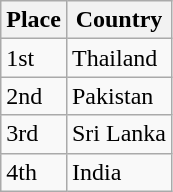<table class="wikitable">
<tr>
<th>Place</th>
<th>Country</th>
</tr>
<tr>
<td>1st</td>
<td>Thailand</td>
</tr>
<tr>
<td>2nd</td>
<td>Pakistan</td>
</tr>
<tr>
<td>3rd</td>
<td>Sri Lanka</td>
</tr>
<tr>
<td>4th</td>
<td>India</td>
</tr>
</table>
